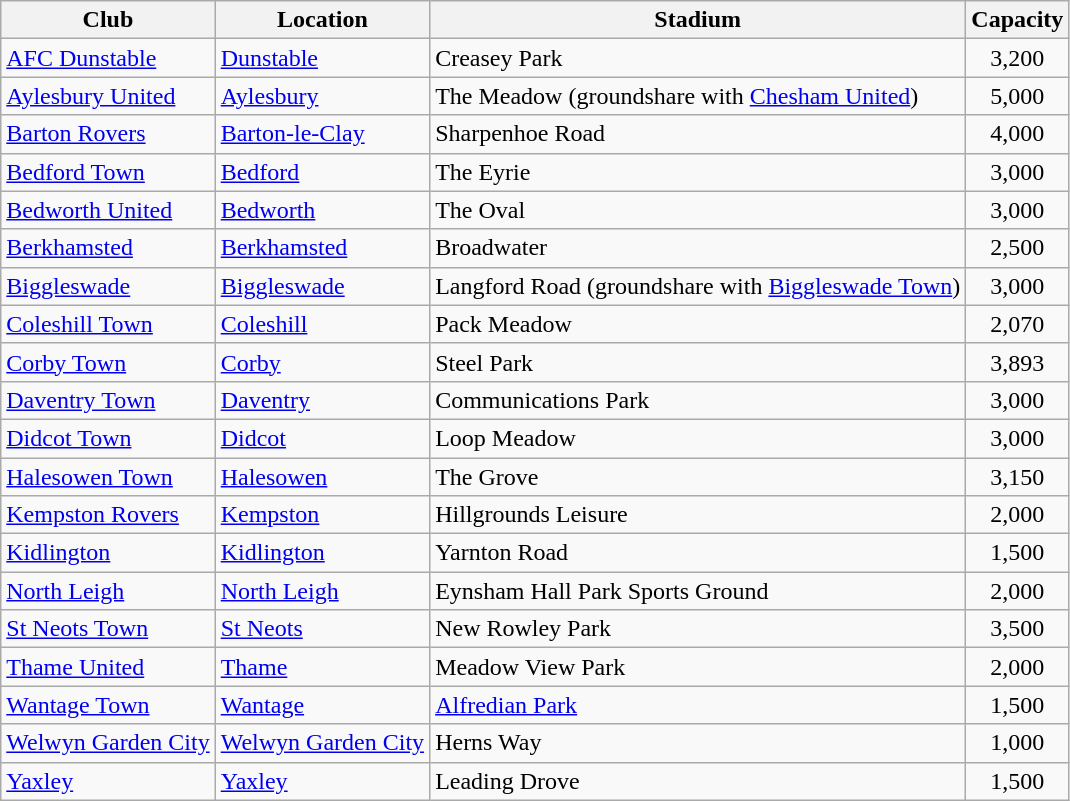<table class="wikitable sortable">
<tr>
<th>Club</th>
<th>Location</th>
<th>Stadium</th>
<th>Capacity</th>
</tr>
<tr>
<td><a href='#'>AFC Dunstable</a></td>
<td><a href='#'>Dunstable</a></td>
<td>Creasey Park</td>
<td align="center">3,200</td>
</tr>
<tr>
<td><a href='#'>Aylesbury United</a></td>
<td><a href='#'>Aylesbury</a></td>
<td>The Meadow (groundshare with <a href='#'>Chesham United</a>)</td>
<td align="center">5,000</td>
</tr>
<tr>
<td><a href='#'>Barton Rovers</a></td>
<td><a href='#'>Barton-le-Clay</a></td>
<td>Sharpenhoe Road</td>
<td align="center">4,000</td>
</tr>
<tr>
<td><a href='#'>Bedford Town</a></td>
<td><a href='#'>Bedford</a></td>
<td>The Eyrie</td>
<td align="center">3,000</td>
</tr>
<tr>
<td><a href='#'>Bedworth United</a></td>
<td><a href='#'>Bedworth</a></td>
<td>The Oval</td>
<td align="center">3,000</td>
</tr>
<tr>
<td><a href='#'>Berkhamsted</a></td>
<td><a href='#'>Berkhamsted</a></td>
<td>Broadwater</td>
<td align="center">2,500</td>
</tr>
<tr>
<td><a href='#'>Biggleswade</a></td>
<td><a href='#'>Biggleswade</a></td>
<td>Langford Road (groundshare with <a href='#'>Biggleswade Town</a>)</td>
<td align="center">3,000</td>
</tr>
<tr>
<td><a href='#'>Coleshill Town</a></td>
<td><a href='#'>Coleshill</a></td>
<td>Pack Meadow</td>
<td align="center">2,070</td>
</tr>
<tr>
<td><a href='#'>Corby Town</a></td>
<td><a href='#'>Corby</a></td>
<td>Steel Park</td>
<td align="center">3,893</td>
</tr>
<tr>
<td><a href='#'>Daventry Town</a></td>
<td><a href='#'>Daventry</a></td>
<td>Communications Park</td>
<td align="center">3,000</td>
</tr>
<tr>
<td><a href='#'>Didcot Town</a></td>
<td><a href='#'>Didcot</a></td>
<td>Loop Meadow</td>
<td align="center">3,000</td>
</tr>
<tr>
<td><a href='#'>Halesowen Town</a></td>
<td><a href='#'>Halesowen</a></td>
<td>The Grove</td>
<td align="center">3,150</td>
</tr>
<tr>
<td><a href='#'>Kempston Rovers</a></td>
<td><a href='#'>Kempston</a></td>
<td>Hillgrounds Leisure</td>
<td align="center">2,000</td>
</tr>
<tr>
<td><a href='#'>Kidlington</a></td>
<td><a href='#'>Kidlington</a></td>
<td>Yarnton Road</td>
<td align="center">1,500</td>
</tr>
<tr>
<td><a href='#'>North Leigh</a></td>
<td><a href='#'>North Leigh</a></td>
<td>Eynsham Hall Park Sports Ground</td>
<td align="center">2,000</td>
</tr>
<tr>
<td><a href='#'>St Neots Town</a></td>
<td><a href='#'>St Neots</a></td>
<td>New Rowley Park</td>
<td align="center">3,500</td>
</tr>
<tr>
<td><a href='#'>Thame United</a></td>
<td><a href='#'>Thame</a></td>
<td>Meadow View Park</td>
<td align="center">2,000</td>
</tr>
<tr>
<td><a href='#'>Wantage Town</a></td>
<td><a href='#'>Wantage</a></td>
<td><a href='#'>Alfredian Park</a></td>
<td align="center">1,500</td>
</tr>
<tr>
<td><a href='#'>Welwyn Garden City</a></td>
<td><a href='#'>Welwyn Garden City</a></td>
<td>Herns Way</td>
<td align="center">1,000</td>
</tr>
<tr>
<td><a href='#'>Yaxley</a></td>
<td><a href='#'>Yaxley</a></td>
<td>Leading Drove</td>
<td align="center">1,500</td>
</tr>
</table>
